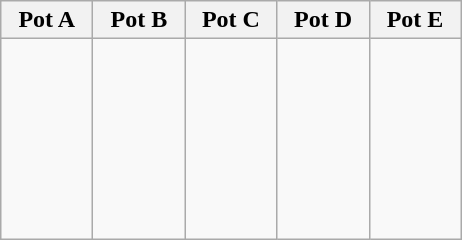<table class="wikitable">
<tr>
<th width=15%>Pot A</th>
<th width=15%>Pot B</th>
<th width=15%>Pot C</th>
<th width=15%>Pot D</th>
<th width=15%>Pot E</th>
</tr>
<tr valign="top">
<td><br><strong><br></strong>
<strong><br></strong>
<strong><br></strong>
<strong><br></strong>
<br>
<strong><br></strong>
</td>
<td><br><br>
<strong><br></strong>
<br>
<br>
<br>
<strong><br></strong>
</td>
<td><br><strong><br></strong>
<strong><br></strong>
<br>
<br>
<strong><br></strong>
<strong><br></strong>
<strong></strong></td>
<td><br><strong><br></strong>
<br>
<br>
<br>
<br>
<br>
</td>
<td><br><br>
<br>
<br>
</td>
</tr>
</table>
